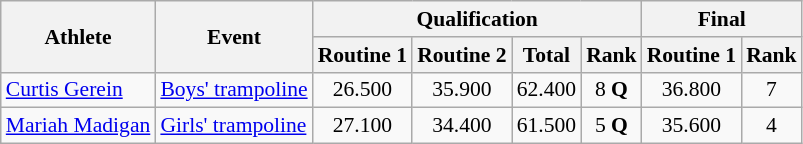<table class="wikitable" border="1" style="font-size:90%">
<tr>
<th rowspan=2>Athlete</th>
<th rowspan=2>Event</th>
<th colspan=4>Qualification</th>
<th colspan=2>Final</th>
</tr>
<tr>
<th>Routine 1</th>
<th>Routine 2</th>
<th>Total</th>
<th>Rank</th>
<th>Routine 1</th>
<th>Rank</th>
</tr>
<tr>
<td><a href='#'>Curtis Gerein</a></td>
<td><a href='#'>Boys' trampoline</a></td>
<td align=center>26.500</td>
<td align=center>35.900</td>
<td align=center>62.400</td>
<td align=center>8 <strong>Q</strong></td>
<td align=center>36.800</td>
<td align=center>7</td>
</tr>
<tr>
<td><a href='#'>Mariah Madigan</a></td>
<td><a href='#'>Girls' trampoline</a></td>
<td align=center>27.100</td>
<td align=center>34.400</td>
<td align=center>61.500</td>
<td align=center>5 <strong>Q</strong></td>
<td align=center>35.600</td>
<td align=center>4</td>
</tr>
</table>
